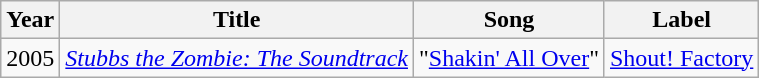<table class="wikitable">
<tr>
<th>Year</th>
<th>Title</th>
<th>Song</th>
<th>Label</th>
</tr>
<tr>
<td>2005</td>
<td><em><a href='#'>Stubbs the Zombie: The Soundtrack</a></em></td>
<td>"<a href='#'>Shakin' All Over</a>"</td>
<td><a href='#'>Shout! Factory</a></td>
</tr>
</table>
